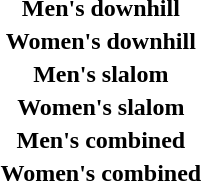<table>
<tr>
<th scope="row" rowspan=2>Men's downhill<br></th>
<td rowspan=2></td>
<td rowspan=2></td>
<td></td>
</tr>
<tr>
<td></td>
</tr>
<tr>
<th scope="row">Women's downhill<br></th>
<td></td>
<td></td>
<td></td>
</tr>
<tr>
<th scope="row">Men's slalom<br></th>
<td></td>
<td></td>
<td></td>
</tr>
<tr>
<th scope="row">Women's slalom<br></th>
<td></td>
<td></td>
<td></td>
</tr>
<tr>
<th scope="row">Men's combined<br></th>
<td></td>
<td></td>
<td></td>
</tr>
<tr>
<th scope="row">Women's combined<br></th>
<td></td>
<td></td>
<td></td>
</tr>
</table>
